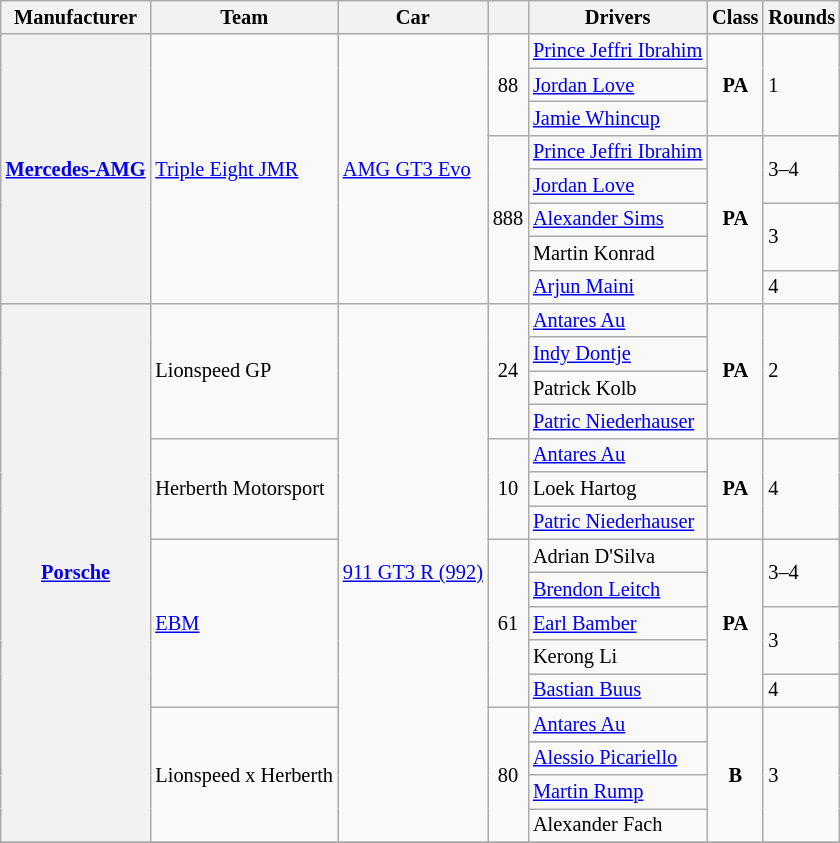<table class="wikitable" style="font-size:85%;">
<tr>
<th>Manufacturer</th>
<th>Team</th>
<th>Car</th>
<th></th>
<th>Drivers</th>
<th>Class</th>
<th>Rounds</th>
</tr>
<tr>
<th rowspan="8"><a href='#'>Mercedes-AMG</a></th>
<td rowspan="8"> <a href='#'>Triple Eight JMR</a></td>
<td rowspan="8"><a href='#'>AMG GT3 Evo</a></td>
<td rowspan="3" align="center">88</td>
<td> <a href='#'>Prince Jeffri Ibrahim</a></td>
<td rowspan="3" align="center"><strong><span>PA</span></strong></td>
<td rowspan="3">1</td>
</tr>
<tr>
<td> <a href='#'>Jordan Love</a></td>
</tr>
<tr>
<td> <a href='#'>Jamie Whincup</a></td>
</tr>
<tr>
<td rowspan="5" align="center">888</td>
<td> <a href='#'>Prince Jeffri Ibrahim</a></td>
<td rowspan="5" align="center"><strong><span>PA</span></strong></td>
<td rowspan="2">3–4</td>
</tr>
<tr>
<td> <a href='#'>Jordan Love</a></td>
</tr>
<tr>
<td> <a href='#'>Alexander Sims</a></td>
<td rowspan="2">3</td>
</tr>
<tr>
<td> Martin Konrad</td>
</tr>
<tr>
<td> <a href='#'>Arjun Maini</a></td>
<td rowspan="1">4</td>
</tr>
<tr>
<th rowspan="16"><a href='#'>Porsche</a></th>
<td rowspan="4"> Lionspeed GP</td>
<td rowspan="16"><a href='#'>911 GT3 R (992)</a></td>
<td rowspan="4" align="center">24</td>
<td> <a href='#'>Antares Au</a></td>
<td rowspan="4" align="center"><strong><span>PA</span></strong></td>
<td rowspan="4">2</td>
</tr>
<tr>
<td> <a href='#'>Indy Dontje</a></td>
</tr>
<tr>
<td> Patrick Kolb</td>
</tr>
<tr>
<td> <a href='#'>Patric Niederhauser</a></td>
</tr>
<tr>
<td rowspan="3"> Herberth Motorsport</td>
<td rowspan="3" align="center">10</td>
<td> <a href='#'>Antares Au</a></td>
<td rowspan="3" align="center"><strong><span>PA</span></strong></td>
<td rowspan="3">4</td>
</tr>
<tr>
<td> Loek Hartog</td>
</tr>
<tr>
<td> <a href='#'>Patric Niederhauser</a></td>
</tr>
<tr>
<td rowspan="5"> <a href='#'>EBM</a></td>
<td rowspan="5" align="center">61</td>
<td> Adrian D'Silva</td>
<td rowspan="5" align="center"><strong><span>PA</span></strong></td>
<td rowspan="2">3–4</td>
</tr>
<tr>
<td> <a href='#'>Brendon Leitch</a></td>
</tr>
<tr>
<td> <a href='#'>Earl Bamber</a></td>
<td rowspan="2">3</td>
</tr>
<tr>
<td> Kerong Li</td>
</tr>
<tr>
<td> <a href='#'>Bastian Buus</a></td>
<td rowspan="1">4</td>
</tr>
<tr>
<td rowspan="4"> Lionspeed x Herberth</td>
<td rowspan="4" align="center">80</td>
<td> <a href='#'>Antares Au</a></td>
<td rowspan="4" align="center"><strong><span>B</span></strong></td>
<td rowspan="4">3</td>
</tr>
<tr>
<td> <a href='#'>Alessio Picariello</a></td>
</tr>
<tr>
<td> <a href='#'>Martin Rump</a></td>
</tr>
<tr>
<td> Alexander Fach</td>
</tr>
<tr>
</tr>
</table>
